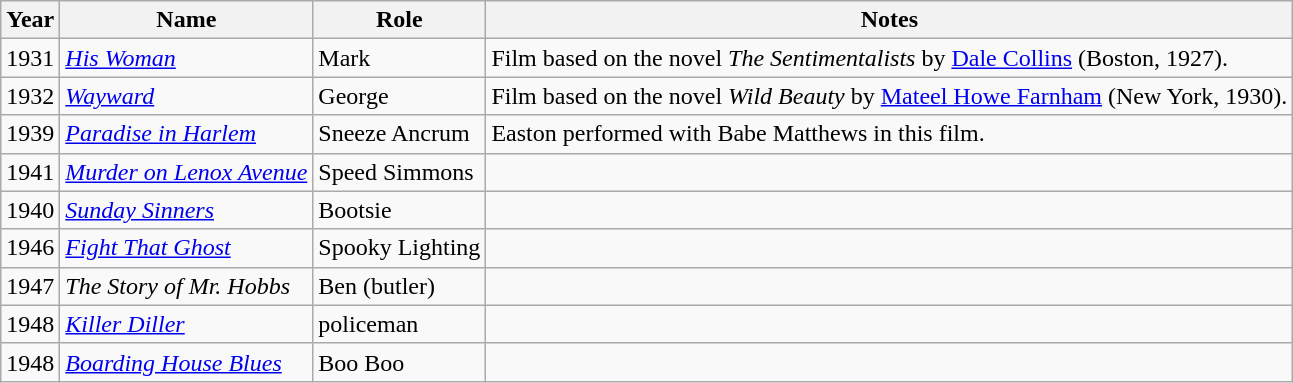<table class="wikitable">
<tr>
<th>Year</th>
<th>Name</th>
<th>Role</th>
<th>Notes</th>
</tr>
<tr>
<td>1931</td>
<td><em><a href='#'>His Woman</a></em></td>
<td>Mark</td>
<td>Film based on the novel <em>The Sentimentalists</em> by <a href='#'>Dale Collins</a> (Boston, 1927).</td>
</tr>
<tr>
<td>1932</td>
<td><em><a href='#'>Wayward</a></em></td>
<td>George</td>
<td>Film based on the novel <em>Wild Beauty</em> by <a href='#'>Mateel Howe Farnham</a> (New York, 1930).</td>
</tr>
<tr>
<td>1939</td>
<td><em><a href='#'>Paradise in Harlem</a></em></td>
<td>Sneeze Ancrum</td>
<td>Easton performed with Babe Matthews in this film.</td>
</tr>
<tr>
<td>1941</td>
<td><em><a href='#'>Murder on Lenox Avenue</a></em></td>
<td>Speed Simmons</td>
<td></td>
</tr>
<tr>
<td>1940</td>
<td><em><a href='#'>Sunday Sinners</a></em></td>
<td>Bootsie</td>
<td></td>
</tr>
<tr>
<td>1946</td>
<td><em><a href='#'>Fight That Ghost</a></em></td>
<td>Spooky Lighting</td>
<td></td>
</tr>
<tr>
<td>1947</td>
<td><em>The Story of Mr. Hobbs</em></td>
<td>Ben (butler)</td>
<td></td>
</tr>
<tr>
<td>1948</td>
<td><em><a href='#'>Killer Diller</a></em></td>
<td>policeman</td>
<td></td>
</tr>
<tr>
<td>1948</td>
<td><em><a href='#'>Boarding House Blues</a></em></td>
<td>Boo Boo</td>
<td></td>
</tr>
</table>
